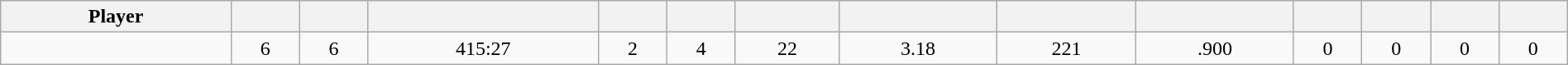<table class="wikitable sortable" style="width:100%; text-align:center;">
<tr>
<th>Player</th>
<th></th>
<th></th>
<th></th>
<th></th>
<th></th>
<th></th>
<th></th>
<th></th>
<th></th>
<th></th>
<th></th>
<th></th>
<th></th>
</tr>
<tr>
<td style=white-space:nowrap></td>
<td>6</td>
<td>6</td>
<td>415:27</td>
<td>2</td>
<td>4</td>
<td>22</td>
<td>3.18</td>
<td>221</td>
<td>.900</td>
<td>0</td>
<td>0</td>
<td>0</td>
<td>0</td>
</tr>
</table>
